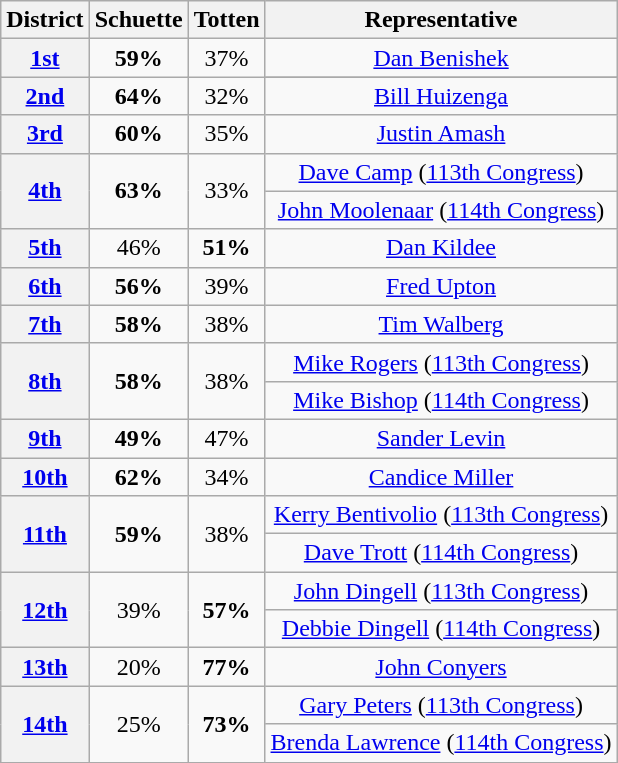<table class=wikitable>
<tr>
<th>District</th>
<th>Schuette</th>
<th>Totten</th>
<th>Representative</th>
</tr>
<tr align=center>
<th><a href='#'>1st</a></th>
<td><strong>59%</strong></td>
<td>37%</td>
<td><a href='#'>Dan Benishek</a></td>
</tr>
<tr align=center>
<th rowspan=2 ><a href='#'>2nd</a></th>
<td rowspan=2><strong>64%</strong></td>
<td rowspan=2>32%</td>
</tr>
<tr align=center>
<td><a href='#'>Bill Huizenga</a></td>
</tr>
<tr align=center>
<th><a href='#'>3rd</a></th>
<td><strong>60%</strong></td>
<td>35%</td>
<td><a href='#'>Justin Amash</a></td>
</tr>
<tr align=center>
<th rowspan=2 ><a href='#'>4th</a></th>
<td rowspan=2><strong>63%</strong></td>
<td rowspan=2>33%</td>
<td><a href='#'>Dave Camp</a> (<a href='#'>113th Congress</a>)</td>
</tr>
<tr align=center>
<td><a href='#'>John Moolenaar</a> (<a href='#'>114th Congress</a>)</td>
</tr>
<tr align=center>
<th><a href='#'>5th</a></th>
<td>46%</td>
<td><strong>51%</strong></td>
<td><a href='#'>Dan Kildee</a></td>
</tr>
<tr align=center>
<th><a href='#'>6th</a></th>
<td><strong>56%</strong></td>
<td>39%</td>
<td><a href='#'>Fred Upton</a></td>
</tr>
<tr align=center>
<th><a href='#'>7th</a></th>
<td><strong>58%</strong></td>
<td>38%</td>
<td><a href='#'>Tim Walberg</a></td>
</tr>
<tr align=center>
<th rowspan=2 ><a href='#'>8th</a></th>
<td rowspan=2><strong>58%</strong></td>
<td rowspan=2>38%</td>
<td><a href='#'>Mike Rogers</a> (<a href='#'>113th Congress</a>)</td>
</tr>
<tr align=center>
<td><a href='#'>Mike Bishop</a> (<a href='#'>114th Congress</a>)</td>
</tr>
<tr align=center>
<th><a href='#'>9th</a></th>
<td><strong>49%</strong></td>
<td>47%</td>
<td><a href='#'>Sander Levin</a></td>
</tr>
<tr align=center>
<th><a href='#'>10th</a></th>
<td><strong>62%</strong></td>
<td>34%</td>
<td><a href='#'>Candice Miller</a></td>
</tr>
<tr align=center>
<th rowspan=2 ><a href='#'>11th</a></th>
<td rowspan=2><strong>59%</strong></td>
<td rowspan=2>38%</td>
<td><a href='#'>Kerry Bentivolio</a> (<a href='#'>113th Congress</a>)</td>
</tr>
<tr align=center>
<td><a href='#'>Dave Trott</a> (<a href='#'>114th Congress</a>)</td>
</tr>
<tr align=center>
<th rowspan=2 ><a href='#'>12th</a></th>
<td rowspan=2>39%</td>
<td rowspan=2><strong>57%</strong></td>
<td><a href='#'>John Dingell</a> (<a href='#'>113th Congress</a>)</td>
</tr>
<tr align=center>
<td><a href='#'>Debbie Dingell</a> (<a href='#'>114th Congress</a>)</td>
</tr>
<tr align=center>
<th><a href='#'>13th</a></th>
<td>20%</td>
<td><strong>77%</strong></td>
<td><a href='#'>John Conyers</a></td>
</tr>
<tr align=center>
<th rowspan=2 ><a href='#'>14th</a></th>
<td rowspan=2>25%</td>
<td rowspan=2><strong>73%</strong></td>
<td><a href='#'>Gary Peters</a> (<a href='#'>113th Congress</a>)</td>
</tr>
<tr align=center>
<td><a href='#'>Brenda Lawrence</a> (<a href='#'>114th Congress</a>)</td>
</tr>
<tr align=center>
</tr>
</table>
